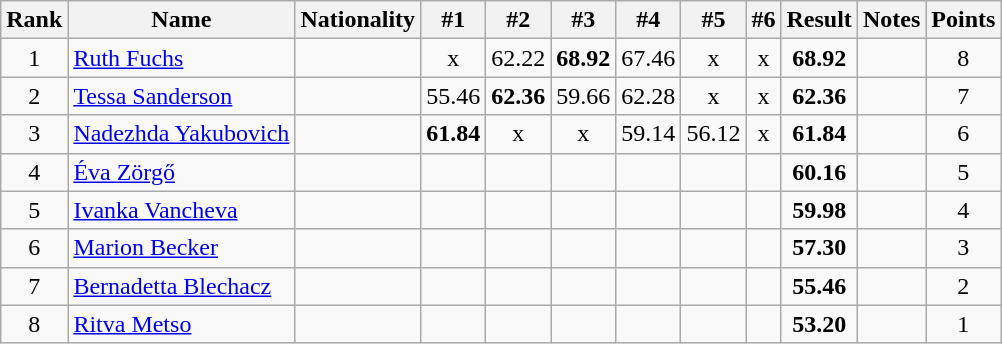<table class="wikitable sortable" style="text-align:center">
<tr>
<th>Rank</th>
<th>Name</th>
<th>Nationality</th>
<th>#1</th>
<th>#2</th>
<th>#3</th>
<th>#4</th>
<th>#5</th>
<th>#6</th>
<th>Result</th>
<th>Notes</th>
<th>Points</th>
</tr>
<tr>
<td>1</td>
<td align=left><a href='#'>Ruth Fuchs</a></td>
<td align=left></td>
<td>x</td>
<td>62.22</td>
<td><strong>68.92</strong></td>
<td>67.46</td>
<td>x</td>
<td>x</td>
<td><strong>68.92</strong></td>
<td></td>
<td>8</td>
</tr>
<tr>
<td>2</td>
<td align=left><a href='#'>Tessa Sanderson</a></td>
<td align=left></td>
<td>55.46</td>
<td><strong>62.36</strong></td>
<td>59.66</td>
<td>62.28</td>
<td>x</td>
<td>x</td>
<td><strong>62.36</strong></td>
<td></td>
<td>7</td>
</tr>
<tr>
<td>3</td>
<td align=left><a href='#'>Nadezhda Yakubovich</a></td>
<td align=left></td>
<td><strong>61.84</strong></td>
<td>x</td>
<td>x</td>
<td>59.14</td>
<td>56.12</td>
<td>x</td>
<td><strong>61.84</strong></td>
<td></td>
<td>6</td>
</tr>
<tr>
<td>4</td>
<td align=left><a href='#'>Éva Zörgő</a></td>
<td align=left></td>
<td></td>
<td></td>
<td></td>
<td></td>
<td></td>
<td></td>
<td><strong>60.16</strong></td>
<td></td>
<td>5</td>
</tr>
<tr>
<td>5</td>
<td align=left><a href='#'>Ivanka Vancheva</a></td>
<td align=left></td>
<td></td>
<td></td>
<td></td>
<td></td>
<td></td>
<td></td>
<td><strong>59.98</strong></td>
<td></td>
<td>4</td>
</tr>
<tr>
<td>6</td>
<td align=left><a href='#'>Marion Becker</a></td>
<td align=left></td>
<td></td>
<td></td>
<td></td>
<td></td>
<td></td>
<td></td>
<td><strong>57.30</strong></td>
<td></td>
<td>3</td>
</tr>
<tr>
<td>7</td>
<td align=left><a href='#'>Bernadetta Blechacz</a></td>
<td align=left></td>
<td></td>
<td></td>
<td></td>
<td></td>
<td></td>
<td></td>
<td><strong>55.46</strong></td>
<td></td>
<td>2</td>
</tr>
<tr>
<td>8</td>
<td align=left><a href='#'>Ritva Metso</a></td>
<td align=left></td>
<td></td>
<td></td>
<td></td>
<td></td>
<td></td>
<td></td>
<td><strong>53.20</strong></td>
<td></td>
<td>1</td>
</tr>
</table>
